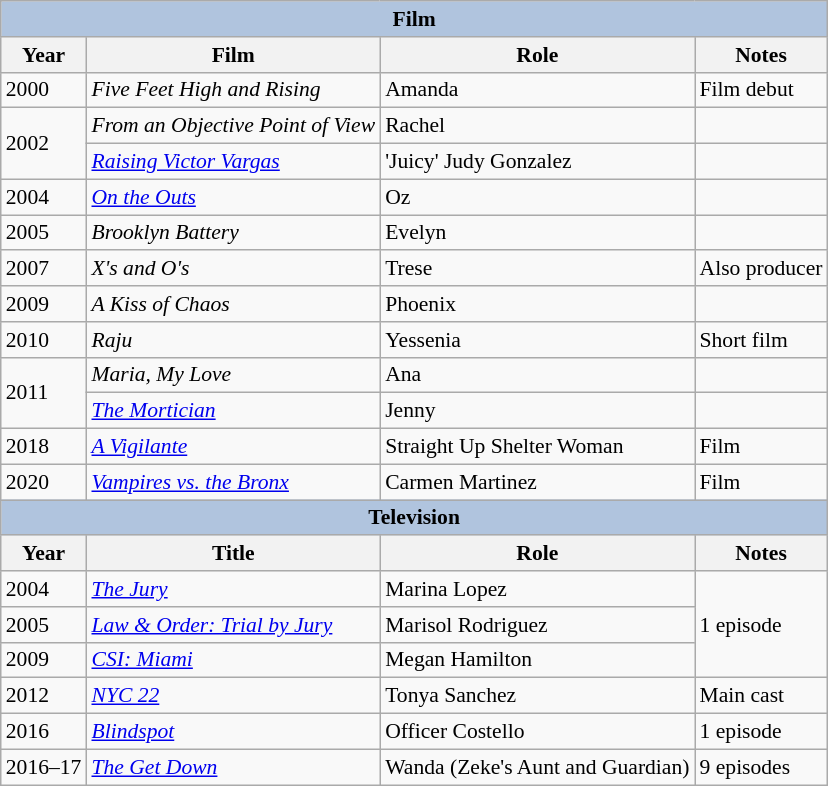<table class="wikitable" style="font-size: 90%;">
<tr>
<th colspan="4" style="background: LightSteelBlue;">Film</th>
</tr>
<tr>
<th>Year</th>
<th>Film</th>
<th>Role</th>
<th>Notes</th>
</tr>
<tr>
<td>2000</td>
<td><em>Five Feet High and Rising</em></td>
<td>Amanda</td>
<td>Film debut</td>
</tr>
<tr>
<td rowspan=2>2002</td>
<td><em>From an Objective Point of View</em></td>
<td>Rachel</td>
<td></td>
</tr>
<tr>
<td><em><a href='#'>Raising Victor Vargas</a></em></td>
<td>'Juicy' Judy Gonzalez</td>
<td></td>
</tr>
<tr>
<td>2004</td>
<td><em><a href='#'>On the Outs</a></em></td>
<td>Oz</td>
<td></td>
</tr>
<tr>
<td>2005</td>
<td><em>Brooklyn Battery</em></td>
<td>Evelyn</td>
<td></td>
</tr>
<tr>
<td>2007</td>
<td><em>X's and O's</em></td>
<td>Trese</td>
<td>Also producer</td>
</tr>
<tr>
<td>2009</td>
<td><em>A Kiss of Chaos</em></td>
<td>Phoenix</td>
<td></td>
</tr>
<tr>
<td>2010</td>
<td><em>Raju</em></td>
<td>Yessenia</td>
<td>Short film</td>
</tr>
<tr>
<td rowspan=2>2011</td>
<td><em>Maria, My Love</em></td>
<td>Ana</td>
<td></td>
</tr>
<tr>
<td><em><a href='#'>The Mortician</a></em></td>
<td>Jenny</td>
<td></td>
</tr>
<tr>
<td>2018</td>
<td><em><a href='#'>A Vigilante</a></em></td>
<td>Straight Up Shelter Woman</td>
<td>Film</td>
</tr>
<tr>
<td>2020</td>
<td><em><a href='#'>Vampires vs. the Bronx</a></em></td>
<td>Carmen Martinez</td>
<td>Film</td>
</tr>
<tr>
<th colspan="4" style="background: LightSteelBlue;">Television</th>
</tr>
<tr>
<th>Year</th>
<th>Title</th>
<th>Role</th>
<th>Notes</th>
</tr>
<tr>
<td>2004</td>
<td><em><a href='#'>The Jury</a></em></td>
<td>Marina Lopez</td>
<td rowspan=3>1 episode</td>
</tr>
<tr>
<td>2005</td>
<td><em><a href='#'>Law & Order: Trial by Jury</a></em></td>
<td>Marisol Rodriguez</td>
</tr>
<tr>
<td>2009</td>
<td><em><a href='#'>CSI: Miami</a></em></td>
<td>Megan Hamilton</td>
</tr>
<tr>
<td>2012</td>
<td><em><a href='#'>NYC 22</a></em></td>
<td>Tonya Sanchez</td>
<td>Main cast</td>
</tr>
<tr>
<td>2016</td>
<td><em><a href='#'>Blindspot</a></em></td>
<td>Officer Costello</td>
<td>1 episode</td>
</tr>
<tr>
<td>2016–17</td>
<td><em><a href='#'>The Get Down</a></em></td>
<td>Wanda (Zeke's Aunt and Guardian)</td>
<td>9 episodes</td>
</tr>
</table>
